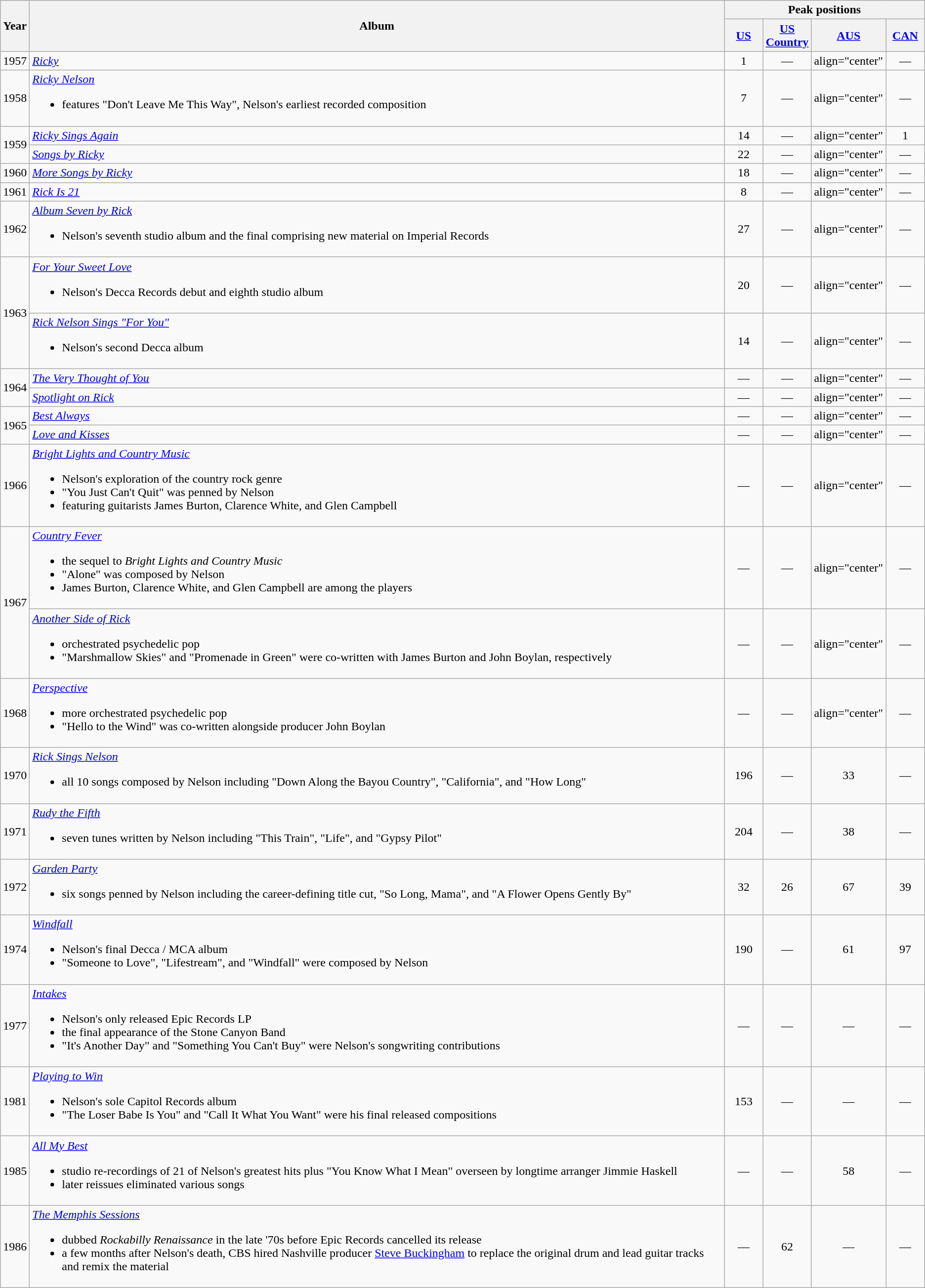<table class="wikitable">
<tr>
<th rowspan="2">Year</th>
<th rowspan="2">Album</th>
<th colspan="4">Peak positions</th>
</tr>
<tr>
<th width="45"><a href='#'>US</a></th>
<th width="45"><a href='#'>US Country</a></th>
<th width="45"><a href='#'>AUS</a></th>
<th width="45"><a href='#'>CAN</a></th>
</tr>
<tr>
<td>1957</td>
<td><em><a href='#'>Ricky</a></em></td>
<td align="center">1</td>
<td align="center">—</td>
<td>align="center" </td>
<td align="center">—</td>
</tr>
<tr>
<td>1958</td>
<td><em><a href='#'>Ricky Nelson</a></em><br><ul><li>features "Don't Leave Me This Way", Nelson's earliest recorded composition</li></ul></td>
<td align="center">7</td>
<td align="center">—</td>
<td>align="center" </td>
<td align="center">—</td>
</tr>
<tr>
<td rowspan="2">1959</td>
<td><em><a href='#'>Ricky Sings Again</a></em></td>
<td align="center">14</td>
<td align="center">—</td>
<td>align="center" </td>
<td align="center">1</td>
</tr>
<tr>
<td><em><a href='#'>Songs by Ricky</a></em></td>
<td align="center">22</td>
<td align="center">—</td>
<td>align="center" </td>
<td align="center">—</td>
</tr>
<tr>
<td>1960</td>
<td><em><a href='#'>More Songs by Ricky</a></em></td>
<td align="center">18</td>
<td align="center">—</td>
<td>align="center" </td>
<td align="center">—</td>
</tr>
<tr>
<td>1961</td>
<td><em><a href='#'>Rick Is 21</a></em></td>
<td align="center">8</td>
<td align="center">—</td>
<td>align="center" </td>
<td align="center">—</td>
</tr>
<tr>
<td>1962</td>
<td><em><a href='#'>Album Seven by Rick</a></em><br><ul><li>Nelson's seventh studio album and the final comprising new material on Imperial Records</li></ul></td>
<td align="center">27</td>
<td align="center">—</td>
<td>align="center" </td>
<td align="center">—</td>
</tr>
<tr>
<td rowspan="2">1963</td>
<td><em><a href='#'>For Your Sweet Love</a></em><br><ul><li>Nelson's Decca Records debut and eighth studio album</li></ul></td>
<td align="center">20</td>
<td align="center">—</td>
<td>align="center" </td>
<td align="center">—</td>
</tr>
<tr>
<td><em><a href='#'>Rick Nelson Sings "For You"</a></em><br><ul><li>Nelson's second Decca album</li></ul></td>
<td align="center">14</td>
<td align="center">—</td>
<td>align="center" </td>
<td align="center">—</td>
</tr>
<tr>
<td rowspan="2">1964</td>
<td><em><a href='#'>The Very Thought of You</a></em></td>
<td align="center">—</td>
<td align="center">—</td>
<td>align="center" </td>
<td align="center">—</td>
</tr>
<tr>
<td><em><a href='#'>Spotlight on Rick</a></em></td>
<td align="center">—</td>
<td align="center">—</td>
<td>align="center" </td>
<td align="center">—</td>
</tr>
<tr>
<td rowspan="2">1965</td>
<td><a href='#'><em>Best Always</em></a></td>
<td align="center">—</td>
<td align="center">—</td>
<td>align="center" </td>
<td align="center">—</td>
</tr>
<tr>
<td><a href='#'><em>Love and Kisses</em></a></td>
<td align="center">—</td>
<td align="center">—</td>
<td>align="center" </td>
<td align="center">—</td>
</tr>
<tr>
<td>1966</td>
<td><a href='#'><em>Bright Lights and Country Music</em></a><br><ul><li>Nelson's exploration of the country rock genre</li><li>"You Just Can't Quit" was penned by Nelson</li><li>featuring guitarists James Burton, Clarence White, and Glen Campbell</li></ul></td>
<td align="center">—</td>
<td align="center">—</td>
<td>align="center" </td>
<td align="center">—</td>
</tr>
<tr>
<td rowspan="2">1967</td>
<td><em><a href='#'>Country Fever</a></em><br><ul><li>the sequel to <em>Bright Lights and Country Music</em></li><li>"Alone" was composed by Nelson</li><li>James Burton, Clarence White, and Glen Campbell are among the players</li></ul></td>
<td align="center">—</td>
<td align="center">—</td>
<td>align="center" </td>
<td align="center">—</td>
</tr>
<tr>
<td><em><a href='#'>Another Side of Rick</a></em><br><ul><li>orchestrated psychedelic pop</li><li>"Marshmallow Skies" and "Promenade in Green" were co-written with James Burton and John Boylan, respectively</li></ul></td>
<td align="center">—</td>
<td align="center">—</td>
<td>align="center" </td>
<td align="center">—</td>
</tr>
<tr>
<td>1968</td>
<td><a href='#'><em>Perspective</em></a><br><ul><li>more orchestrated psychedelic pop</li><li>"Hello to the Wind" was co-written alongside producer John Boylan</li></ul></td>
<td align="center">—</td>
<td align="center">—</td>
<td>align="center" </td>
<td align="center">—</td>
</tr>
<tr>
<td>1970</td>
<td><em><a href='#'>Rick Sings Nelson</a></em><br><ul><li>all 10 songs composed by Nelson including "Down Along the Bayou Country", "California", and "How Long"</li></ul></td>
<td align="center">196</td>
<td align="center">—</td>
<td align="center">33</td>
<td align="center">—</td>
</tr>
<tr>
<td>1971</td>
<td><em><a href='#'>Rudy the Fifth</a></em><br><ul><li>seven tunes written by Nelson including "This Train", "Life", and "Gypsy Pilot"</li></ul></td>
<td align="center">204</td>
<td align="center">—</td>
<td align="center">38</td>
<td align="center">—</td>
</tr>
<tr>
<td>1972</td>
<td><em><a href='#'>Garden Party</a></em><br><ul><li>six songs penned by Nelson including the career-defining title cut, "So Long, Mama", and "A Flower Opens Gently By"</li></ul></td>
<td align="center">32</td>
<td align="center">26</td>
<td align="center">67</td>
<td align="center">39</td>
</tr>
<tr>
<td>1974</td>
<td><em><a href='#'>Windfall</a></em><br><ul><li>Nelson's final Decca / MCA album</li><li>"Someone to Love", "Lifestream", and "Windfall" were composed by Nelson</li></ul></td>
<td align="center">190</td>
<td align="center">—</td>
<td align="center">61</td>
<td align="center">97</td>
</tr>
<tr>
<td>1977</td>
<td><a href='#'><em>Intakes</em></a><br><ul><li>Nelson's only released Epic Records LP</li><li>the final appearance of the Stone Canyon Band</li><li>"It's Another Day" and "Something You Can't Buy" were Nelson's songwriting contributions</li></ul></td>
<td align="center">—</td>
<td align="center">—</td>
<td align="center">—</td>
<td align="center">—</td>
</tr>
<tr>
<td>1981</td>
<td><a href='#'><em>Playing to Win</em></a><br><ul><li>Nelson's sole Capitol Records album</li><li>"The Loser Babe Is You" and "Call It What You Want" were his final released compositions</li></ul></td>
<td align="center">153</td>
<td align="center">—</td>
<td align="center">—</td>
<td align="center">—</td>
</tr>
<tr>
<td>1985</td>
<td><em><a href='#'>All My Best</a></em><br><ul><li>studio re-recordings of 21 of Nelson's greatest hits plus "You Know What I Mean" overseen by longtime arranger Jimmie Haskell</li><li>later reissues eliminated various songs</li></ul></td>
<td align="center">—</td>
<td align="center">—</td>
<td align="center">58</td>
<td align="center">—</td>
</tr>
<tr>
<td>1986</td>
<td><a href='#'><em>The Memphis Sessions</em></a><br><ul><li>dubbed <em>Rockabilly Renaissance</em> in the late '70s before Epic Records cancelled its release</li><li>a few months after Nelson's death, CBS hired Nashville producer <a href='#'>Steve Buckingham</a> to replace the original drum and lead guitar tracks and remix the material</li></ul></td>
<td align="center">—</td>
<td align="center">62</td>
<td align="center">—</td>
<td align="center">—</td>
</tr>
</table>
